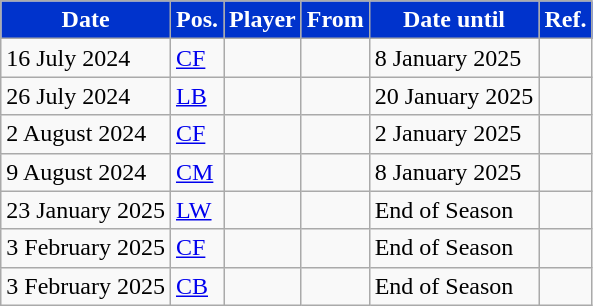<table class="wikitable plainrowheaders sortable">
<tr>
<th style="background:#0033CC;color:#FFFFFF;">Date</th>
<th style="background:#0033CC;color:#FFFFFF;">Pos.</th>
<th style="background:#0033CC;color:#FFFFFF;">Player</th>
<th style="background:#0033CC;color:#FFFFFF;">From</th>
<th style="background:#0033CC;color:#FFFFFF;">Date until</th>
<th style="background:#0033CC;color:#FFFFFF;">Ref.</th>
</tr>
<tr>
<td>16 July 2024</td>
<td><a href='#'>CF</a></td>
<td></td>
<td></td>
<td>8 January 2025</td>
<td></td>
</tr>
<tr>
<td>26 July 2024</td>
<td><a href='#'>LB</a></td>
<td></td>
<td></td>
<td>20 January 2025</td>
<td></td>
</tr>
<tr>
<td>2 August 2024</td>
<td><a href='#'>CF</a></td>
<td></td>
<td></td>
<td>2 January 2025</td>
<td></td>
</tr>
<tr>
<td>9 August 2024</td>
<td><a href='#'>CM</a></td>
<td></td>
<td></td>
<td>8 January 2025</td>
<td></td>
</tr>
<tr>
<td>23 January 2025</td>
<td><a href='#'>LW</a></td>
<td></td>
<td></td>
<td>End of Season</td>
<td></td>
</tr>
<tr>
<td>3 February 2025</td>
<td><a href='#'>CF</a></td>
<td></td>
<td></td>
<td>End of Season</td>
<td></td>
</tr>
<tr>
<td>3 February 2025</td>
<td><a href='#'>CB</a></td>
<td></td>
<td></td>
<td>End of Season</td>
<td></td>
</tr>
</table>
